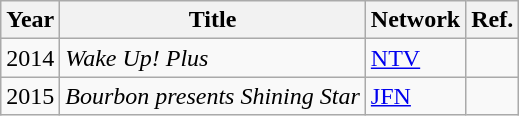<table class="wikitable">
<tr>
<th>Year</th>
<th>Title</th>
<th>Network</th>
<th>Ref.</th>
</tr>
<tr>
<td>2014</td>
<td><em>Wake Up! Plus</em></td>
<td><a href='#'>NTV</a></td>
<td></td>
</tr>
<tr>
<td>2015</td>
<td><em>Bourbon presents Shining Star</em></td>
<td><a href='#'>JFN</a></td>
<td></td>
</tr>
</table>
